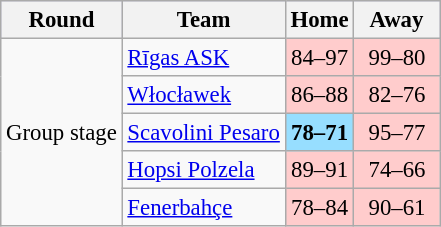<table class="wikitable" style="text-align: left; font-size:95%">
<tr bgcolor="#ccccff">
<th>Round</th>
<th>Team</th>
<th>Home</th>
<th>  Away  </th>
</tr>
<tr>
<td rowspan=5>Group stage</td>
<td> <a href='#'>Rīgas ASK</a></td>
<td align="center" bgcolor=#FFCCCC>84–97</td>
<td align="center" bgcolor=#FFCCCC>99–80</td>
</tr>
<tr>
<td> <a href='#'>Włocławek</a></td>
<td align="center" bgcolor=#FFCCCC>86–88</td>
<td align="center" bgcolor=#FFCCCC>82–76</td>
</tr>
<tr>
<td> <a href='#'>Scavolini Pesaro</a></td>
<td align="center" bgcolor=#97DEFF><strong>78–71</strong></td>
<td align="center" bgcolor=#FFCCCC>95–77</td>
</tr>
<tr>
<td> <a href='#'>Hopsi Polzela</a></td>
<td align="center" bgcolor=#FFCCCC>89–91</td>
<td align="center" bgcolor=#FFCCCC>74–66</td>
</tr>
<tr>
<td> <a href='#'>Fenerbahçe</a></td>
<td align="center" bgcolor=#FFCCCC>78–84</td>
<td align="center" bgcolor=#FFCCCC>90–61</td>
</tr>
</table>
